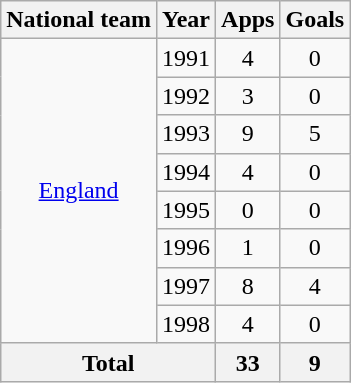<table class="wikitable" style="text-align: center;">
<tr>
<th>National team</th>
<th>Year</th>
<th>Apps</th>
<th>Goals</th>
</tr>
<tr>
<td rowspan="8"><a href='#'>England</a></td>
<td>1991</td>
<td>4</td>
<td>0</td>
</tr>
<tr>
<td>1992</td>
<td>3</td>
<td>0</td>
</tr>
<tr>
<td>1993</td>
<td>9</td>
<td>5</td>
</tr>
<tr>
<td>1994</td>
<td>4</td>
<td>0</td>
</tr>
<tr>
<td>1995</td>
<td>0</td>
<td>0</td>
</tr>
<tr>
<td>1996</td>
<td>1</td>
<td>0</td>
</tr>
<tr>
<td>1997</td>
<td>8</td>
<td>4</td>
</tr>
<tr>
<td>1998</td>
<td>4</td>
<td>0</td>
</tr>
<tr>
<th colspan="2">Total</th>
<th>33</th>
<th>9</th>
</tr>
</table>
